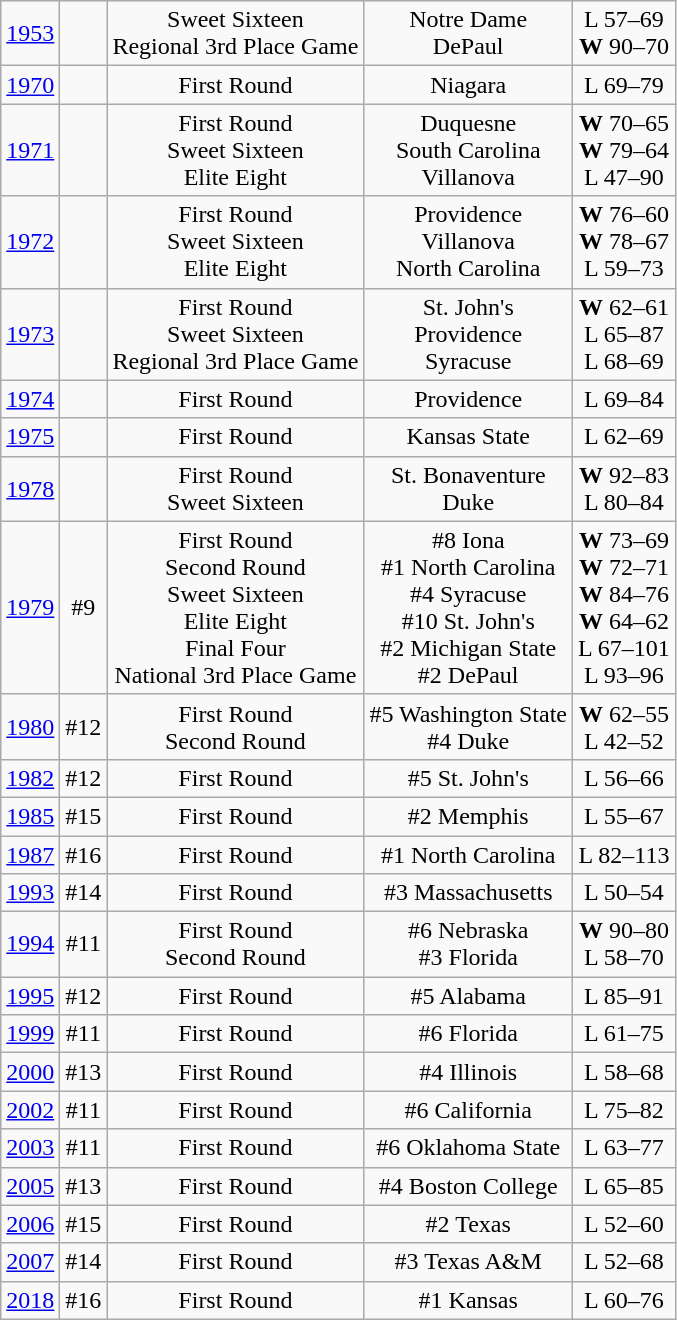<table class="wikitable">
<tr align="center">
<td><a href='#'>1953</a></td>
<td></td>
<td>Sweet Sixteen<br>Regional 3rd Place Game</td>
<td>Notre Dame<br>DePaul</td>
<td>L 57–69<br><strong>W</strong> 90–70</td>
</tr>
<tr style="text-align:center;">
<td><a href='#'>1970</a></td>
<td></td>
<td>First Round</td>
<td>Niagara</td>
<td>L 69–79</td>
</tr>
<tr style="text-align:center;">
<td><a href='#'>1971</a></td>
<td></td>
<td>First Round<br>Sweet Sixteen<br>Elite Eight</td>
<td>Duquesne<br>South Carolina<br>Villanova</td>
<td><strong>W</strong> 70–65<br><strong>W</strong> 79–64<br>L 47–90</td>
</tr>
<tr style="text-align:center;">
<td><a href='#'>1972</a></td>
<td></td>
<td>First Round<br>Sweet Sixteen<br>Elite Eight</td>
<td>Providence<br>Villanova<br>North Carolina</td>
<td><strong>W</strong> 76–60<br><strong>W</strong> 78–67<br>L 59–73</td>
</tr>
<tr style="text-align:center;">
<td><a href='#'>1973</a></td>
<td></td>
<td>First Round<br>Sweet Sixteen<br>Regional 3rd Place Game</td>
<td>St. John's<br>Providence<br>Syracuse</td>
<td><strong>W</strong> 62–61<br>L 65–87<br>L 68–69</td>
</tr>
<tr style="text-align:center;">
<td><a href='#'>1974</a></td>
<td></td>
<td>First Round</td>
<td>Providence</td>
<td>L 69–84</td>
</tr>
<tr style="text-align:center;">
<td><a href='#'>1975</a></td>
<td></td>
<td>First Round</td>
<td>Kansas State</td>
<td>L 62–69</td>
</tr>
<tr style="text-align:center;">
<td><a href='#'>1978</a></td>
<td></td>
<td>First Round<br>Sweet Sixteen</td>
<td>St. Bonaventure<br>Duke</td>
<td><strong>W</strong> 92–83<br>L 80–84</td>
</tr>
<tr style="text-align:center;">
<td><a href='#'>1979</a></td>
<td>#9</td>
<td>First Round<br>Second Round<br>Sweet Sixteen<br>Elite Eight<br>Final Four<br>National 3rd Place Game</td>
<td>#8 Iona<br>#1 North Carolina<br>#4 Syracuse<br>#10 St. John's<br>#2 Michigan State<br>#2 DePaul</td>
<td><strong>W</strong> 73–69<br><strong>W</strong> 72–71<br><strong>W</strong> 84–76<br><strong>W</strong> 64–62<br>L 67–101<br>L 93–96</td>
</tr>
<tr style="text-align:center;">
<td><a href='#'>1980</a></td>
<td>#12</td>
<td>First Round<br>Second Round</td>
<td>#5 Washington State<br>#4 Duke</td>
<td><strong>W</strong> 62–55<br>L 42–52</td>
</tr>
<tr style="text-align:center;">
<td><a href='#'>1982</a></td>
<td>#12</td>
<td>First Round</td>
<td>#5 St. John's</td>
<td>L 56–66</td>
</tr>
<tr style="text-align:center;">
<td><a href='#'>1985</a></td>
<td>#15</td>
<td>First Round</td>
<td>#2 Memphis</td>
<td>L 55–67</td>
</tr>
<tr style="text-align:center;">
<td><a href='#'>1987</a></td>
<td>#16</td>
<td>First Round</td>
<td>#1 North Carolina</td>
<td>L 82–113</td>
</tr>
<tr style="text-align:center;">
<td><a href='#'>1993</a></td>
<td>#14</td>
<td>First Round</td>
<td>#3 Massachusetts</td>
<td>L 50–54</td>
</tr>
<tr style="text-align:center;">
<td><a href='#'>1994</a></td>
<td>#11</td>
<td>First Round<br>Second Round</td>
<td>#6 Nebraska<br>#3 Florida</td>
<td><strong>W</strong> 90–80<br>L 58–70</td>
</tr>
<tr style="text-align:center;">
<td><a href='#'>1995</a></td>
<td>#12</td>
<td>First Round</td>
<td>#5 Alabama</td>
<td>L 85–91</td>
</tr>
<tr style="text-align:center;">
<td><a href='#'>1999</a></td>
<td>#11</td>
<td>First Round</td>
<td>#6 Florida</td>
<td>L 61–75</td>
</tr>
<tr style="text-align:center;">
<td><a href='#'>2000</a></td>
<td>#13</td>
<td>First Round</td>
<td>#4 Illinois</td>
<td>L 58–68</td>
</tr>
<tr style="text-align:center;">
<td><a href='#'>2002</a></td>
<td>#11</td>
<td>First Round</td>
<td>#6 California</td>
<td>L 75–82</td>
</tr>
<tr style="text-align:center;">
<td><a href='#'>2003</a></td>
<td>#11</td>
<td>First Round</td>
<td>#6 Oklahoma State</td>
<td>L 63–77</td>
</tr>
<tr style="text-align:center;">
<td><a href='#'>2005</a></td>
<td>#13</td>
<td>First Round</td>
<td>#4 Boston College</td>
<td>L 65–85</td>
</tr>
<tr style="text-align:center;">
<td><a href='#'>2006</a></td>
<td>#15</td>
<td>First Round</td>
<td>#2 Texas</td>
<td>L 52–60</td>
</tr>
<tr style="text-align:center;">
<td><a href='#'>2007</a></td>
<td>#14</td>
<td>First Round</td>
<td>#3 Texas A&M</td>
<td>L 52–68</td>
</tr>
<tr style="text-align:center;">
<td><a href='#'>2018</a></td>
<td>#16</td>
<td>First Round</td>
<td>#1 Kansas</td>
<td>L 60–76</td>
</tr>
</table>
